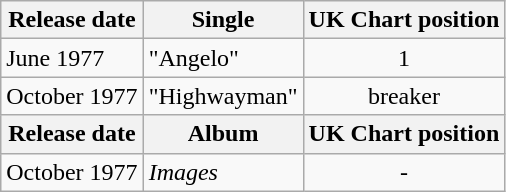<table class="wikitable">
<tr>
<th>Release date</th>
<th>Single</th>
<th>UK Chart position</th>
</tr>
<tr>
<td>June 1977</td>
<td>"Angelo"</td>
<td align="center">1</td>
</tr>
<tr>
<td>October 1977</td>
<td>"Highwayman"</td>
<td align="center">breaker</td>
</tr>
<tr>
<th>Release date</th>
<th>Album</th>
<th>UK Chart position</th>
</tr>
<tr>
<td>October 1977</td>
<td><em>Images</em></td>
<td align="center">-</td>
</tr>
</table>
